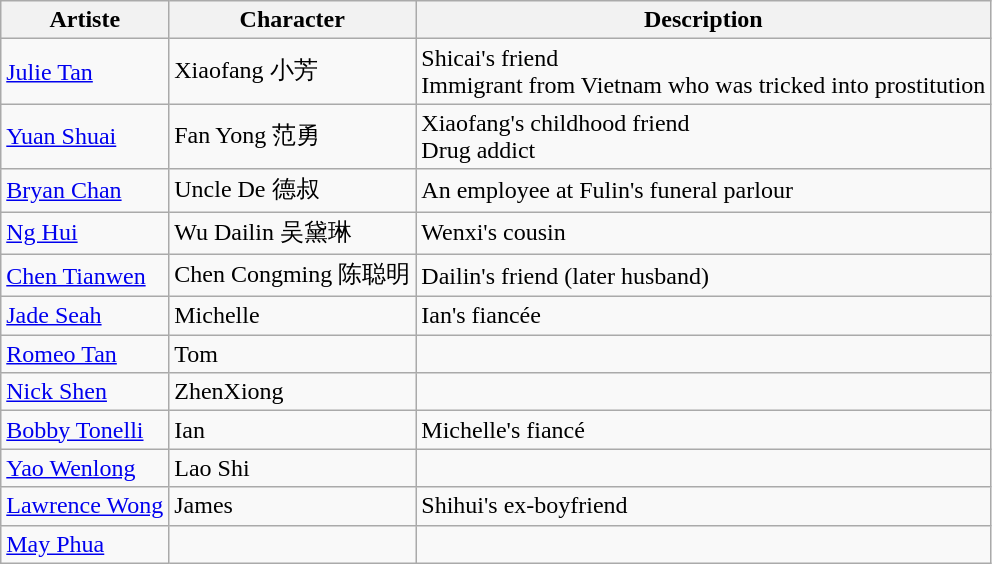<table class="wikitable">
<tr>
<th>Artiste</th>
<th>Character</th>
<th>Description</th>
</tr>
<tr>
<td><a href='#'>Julie Tan</a></td>
<td>Xiaofang 小芳</td>
<td>Shicai's friend<br>Immigrant from Vietnam who was tricked into prostitution</td>
</tr>
<tr>
<td><a href='#'>Yuan Shuai</a></td>
<td>Fan Yong 范勇</td>
<td>Xiaofang's childhood friend<br>Drug addict</td>
</tr>
<tr>
<td><a href='#'>Bryan Chan</a></td>
<td>Uncle De 德叔</td>
<td>An employee at Fulin's funeral parlour</td>
</tr>
<tr>
<td><a href='#'>Ng Hui</a></td>
<td>Wu Dailin 吴黛琳</td>
<td>Wenxi's cousin</td>
</tr>
<tr>
<td><a href='#'>Chen Tianwen</a></td>
<td>Chen Congming 陈聪明</td>
<td>Dailin's friend (later husband)</td>
</tr>
<tr>
<td><a href='#'>Jade Seah</a></td>
<td>Michelle</td>
<td>Ian's fiancée</td>
</tr>
<tr>
<td><a href='#'>Romeo Tan</a></td>
<td>Tom</td>
<td></td>
</tr>
<tr>
<td><a href='#'>Nick Shen</a></td>
<td>ZhenXiong</td>
<td></td>
</tr>
<tr>
<td><a href='#'>Bobby Tonelli</a></td>
<td>Ian</td>
<td>Michelle's fiancé</td>
</tr>
<tr>
<td><a href='#'>Yao Wenlong</a></td>
<td>Lao Shi</td>
<td></td>
</tr>
<tr>
<td><a href='#'>Lawrence Wong</a></td>
<td>James</td>
<td>Shihui's ex-boyfriend</td>
</tr>
<tr>
<td><a href='#'>May Phua</a></td>
<td></td>
<td></td>
</tr>
</table>
